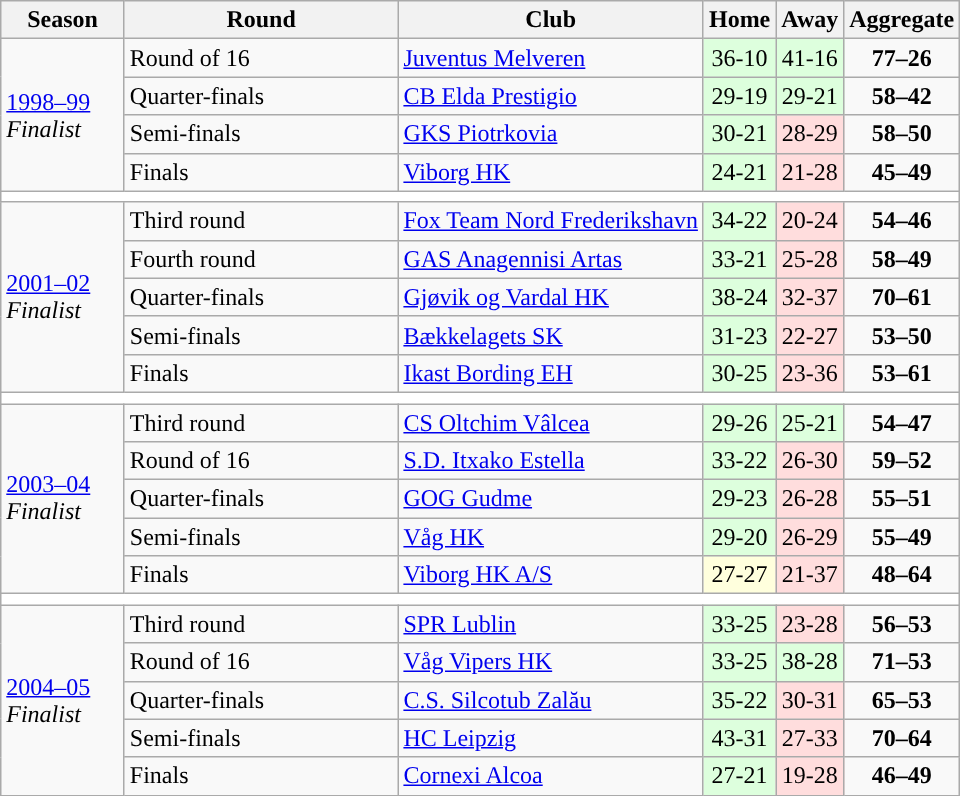<table class="wikitable">
<tr>
<th width=75>Season</th>
<th width=175>Round</th>
<th>Club</th>
<th>Home</th>
<th>Away</th>
<th>Aggregate</th>
</tr>
<tr>
<td rowspan=4><a href='#'>1998–99</a><br> <em>Finalist</em></td>
<td>Round of 16</td>
<td> <a href='#'>Juventus Melveren</a></td>
<td style="text-align:center; background:#dfd;">36-10</td>
<td style="text-align:center; background:#dfd;">41-16</td>
<td style="text-align:center;"><strong>77–26</strong></td>
</tr>
<tr>
<td>Quarter-finals</td>
<td> <a href='#'>CB Elda Prestigio</a></td>
<td style="text-align:center; background:#dfd;">29-19</td>
<td style="text-align:center; background:#dfd;">29-21</td>
<td style="text-align:center;"><strong>58–42</strong></td>
</tr>
<tr>
<td>Semi-finals</td>
<td> <a href='#'>GKS Piotrkovia</a></td>
<td style="text-align:center; background:#dfd;">30-21</td>
<td style="text-align:center; background:#fdd;">28-29</td>
<td style="text-align:center;"><strong>58–50</strong></td>
</tr>
<tr>
<td>Finals</td>
<td> <a href='#'>Viborg HK</a></td>
<td style="text-align:center; background:#dfd;">24-21</td>
<td style="text-align:center; background:#fdd;">21-28</td>
<td style="text-align:center;"><strong>45–49</strong></td>
</tr>
<tr>
<td colspan=7 style="text-align: center;" bgcolor=white></td>
</tr>
<tr>
<td rowspan=5><a href='#'>2001–02</a><br> <em>Finalist</em></td>
<td>Third round</td>
<td> <a href='#'>Fox Team Nord Frederikshavn</a></td>
<td style="text-align:center; background:#dfd;">34-22</td>
<td style="text-align:center; background:#fdd;">20-24</td>
<td style="text-align:center;"><strong>54–46</strong></td>
</tr>
<tr>
<td>Fourth round</td>
<td> <a href='#'>GAS Anagennisi Artas</a></td>
<td style="text-align:center; background:#dfd;">33-21</td>
<td style="text-align:center; background:#fdd;">25-28</td>
<td style="text-align:center;"><strong>58–49</strong></td>
</tr>
<tr>
<td>Quarter-finals</td>
<td> <a href='#'>Gjøvik og Vardal HK</a></td>
<td style="text-align:center; background:#dfd;">38-24</td>
<td style="text-align:center; background:#fdd;">32-37</td>
<td style="text-align:center;"><strong>70–61</strong></td>
</tr>
<tr>
<td>Semi-finals</td>
<td> <a href='#'>Bækkelagets SK</a></td>
<td style="text-align:center; background:#dfd;">31-23</td>
<td style="text-align:center; background:#fdd;">22-27</td>
<td style="text-align:center;"><strong>53–50</strong></td>
</tr>
<tr>
<td>Finals</td>
<td> <a href='#'>Ikast Bording EH</a></td>
<td style="text-align:center; background:#dfd;">30-25</td>
<td style="text-align:center; background:#fdd;">23-36</td>
<td style="text-align:center;"><strong>53–61</strong></td>
</tr>
<tr>
<td colspan=7 style="text-align: center;" bgcolor=white></td>
</tr>
<tr>
<td rowspan=5><a href='#'>2003–04</a><br> <em>Finalist</em></td>
<td>Third round</td>
<td> <a href='#'>CS Oltchim Vâlcea</a></td>
<td style="text-align:center; background:#dfd;">29-26</td>
<td style="text-align:center; background:#dfd;">25-21</td>
<td style="text-align:center;"><strong>54–47</strong></td>
</tr>
<tr>
<td>Round of 16</td>
<td> <a href='#'>S.D. Itxako Estella</a></td>
<td style="text-align:center; background:#dfd;">33-22</td>
<td style="text-align:center; background:#fdd;">26-30</td>
<td style="text-align:center;"><strong>59–52</strong></td>
</tr>
<tr>
<td>Quarter-finals</td>
<td> <a href='#'>GOG Gudme</a></td>
<td style="text-align:center; background:#dfd;">29-23</td>
<td style="text-align:center; background:#fdd;">26-28</td>
<td style="text-align:center;"><strong>55–51</strong></td>
</tr>
<tr>
<td>Semi-finals</td>
<td> <a href='#'>Våg HK</a></td>
<td style="text-align:center; background:#dfd;">29-20</td>
<td style="text-align:center; background:#fdd;">26-29</td>
<td style="text-align:center;"><strong>55–49</strong></td>
</tr>
<tr>
<td>Finals</td>
<td> <a href='#'>Viborg HK A/S</a></td>
<td style="text-align:center; background:#ffd;">27-27</td>
<td style="text-align:center; background:#fdd;">21-37</td>
<td style="text-align:center;"><strong>48–64</strong></td>
</tr>
<tr>
<td colspan=7 style="text-align: center;" bgcolor=white></td>
</tr>
<tr>
<td rowspan=5><a href='#'>2004–05</a><br> <em>Finalist</em></td>
<td>Third round</td>
<td> <a href='#'>SPR Lublin</a></td>
<td style="text-align:center; background:#dfd;">33-25</td>
<td style="text-align:center; background:#fdd;">23-28</td>
<td style="text-align:center;"><strong>56–53</strong></td>
</tr>
<tr>
<td>Round of 16</td>
<td> <a href='#'>Våg Vipers HK</a></td>
<td style="text-align:center; background:#dfd;">33-25</td>
<td style="text-align:center; background:#dfd;">38-28</td>
<td style="text-align:center;"><strong>71–53</strong></td>
</tr>
<tr>
<td>Quarter-finals</td>
<td> <a href='#'>C.S. Silcotub Zalău</a></td>
<td style="text-align:center; background:#dfd;">35-22</td>
<td style="text-align:center; background:#fdd;">30-31</td>
<td style="text-align:center;"><strong>65–53</strong></td>
</tr>
<tr>
<td>Semi-finals</td>
<td> <a href='#'>HC Leipzig</a></td>
<td style="text-align:center; background:#dfd;">43-31</td>
<td style="text-align:center; background:#fdd;">27-33</td>
<td style="text-align:center;"><strong>70–64</strong></td>
</tr>
<tr>
<td>Finals</td>
<td> <a href='#'>Cornexi Alcoa</a></td>
<td style="text-align:center; background:#dfd;">27-21</td>
<td style="text-align:center; background:#fdd;">19-28</td>
<td style="text-align:center;"><strong>46–49</strong></td>
</tr>
</table>
